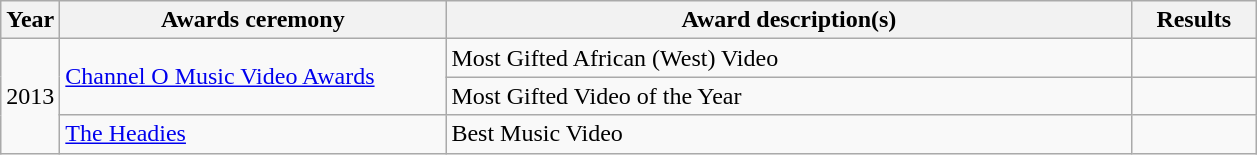<table class="wikitable">
<tr>
<th>Year</th>
<th width="250">Awards ceremony</th>
<th width="450">Award description(s)</th>
<th width="75">Results</th>
</tr>
<tr>
<td rowspan="3">2013</td>
<td rowspan="2"><a href='#'>Channel O Music Video Awards</a></td>
<td>Most Gifted African (West) Video</td>
<td></td>
</tr>
<tr>
<td>Most Gifted Video of the Year</td>
<td></td>
</tr>
<tr>
<td><a href='#'>The Headies</a></td>
<td>Best Music Video</td>
<td></td>
</tr>
</table>
